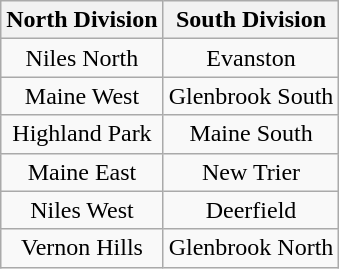<table class="wikitable" style="text-align:center;">
<tr>
<th>North Division</th>
<th>South Division</th>
</tr>
<tr>
<td>Niles North</td>
<td>Evanston</td>
</tr>
<tr>
<td>Maine West</td>
<td>Glenbrook South</td>
</tr>
<tr>
<td>Highland Park</td>
<td>Maine South</td>
</tr>
<tr>
<td>Maine East</td>
<td>New Trier</td>
</tr>
<tr>
<td>Niles West</td>
<td>Deerfield</td>
</tr>
<tr>
<td>Vernon Hills</td>
<td>Glenbrook North</td>
</tr>
</table>
